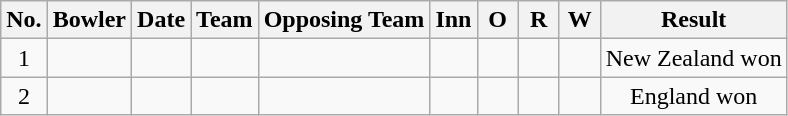<table class="wikitable sortable">
<tr align=center>
<th>No.</th>
<th>Bowler</th>
<th>Date</th>
<th>Team</th>
<th>Opposing Team</th>
<th scope="col" style="width:20px;">Inn</th>
<th scope="col" style="width:20px;">O</th>
<th scope="col" style="width:20px;">R</th>
<th scope="col" style="width:20px;">W</th>
<th>Result</th>
</tr>
<tr align=center>
<td scope="row">1</td>
<td></td>
<td></td>
<td></td>
<td></td>
<td></td>
<td></td>
<td></td>
<td></td>
<td>New Zealand won</td>
</tr>
<tr align=center>
<td scope="row">2</td>
<td></td>
<td></td>
<td></td>
<td></td>
<td></td>
<td></td>
<td></td>
<td></td>
<td>England won</td>
</tr>
</table>
